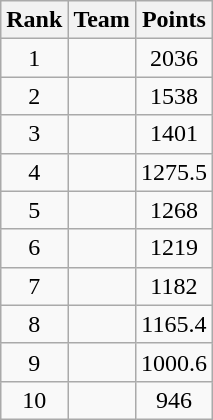<table class="wikitable sortable">
<tr>
<th>Rank</th>
<th>Team</th>
<th>Points</th>
</tr>
<tr>
<td align=center>1</td>
<td></td>
<td align=center>2036</td>
</tr>
<tr>
<td align=center>2</td>
<td></td>
<td align=center>1538</td>
</tr>
<tr>
<td align=center>3</td>
<td></td>
<td align=center>1401</td>
</tr>
<tr>
<td align=center>4</td>
<td></td>
<td align=center>1275.5</td>
</tr>
<tr>
<td align=center>5</td>
<td></td>
<td align=center>1268</td>
</tr>
<tr>
<td align=center>6</td>
<td></td>
<td align=center>1219</td>
</tr>
<tr>
<td align=center>7</td>
<td></td>
<td align=center>1182</td>
</tr>
<tr>
<td align=center>8</td>
<td></td>
<td align=center>1165.4</td>
</tr>
<tr>
<td align=center>9</td>
<td></td>
<td align=center>1000.6</td>
</tr>
<tr>
<td align=center>10</td>
<td></td>
<td align=center>946</td>
</tr>
</table>
